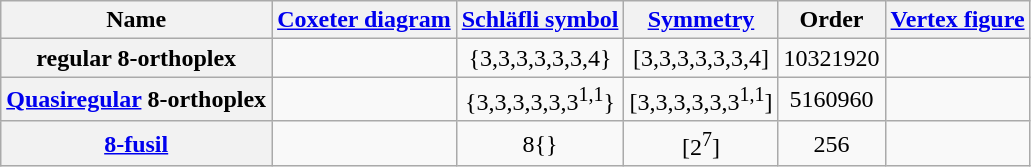<table class=wikitable>
<tr>
<th>Name</th>
<th><a href='#'>Coxeter diagram</a></th>
<th><a href='#'>Schläfli symbol</a></th>
<th><a href='#'>Symmetry</a></th>
<th>Order</th>
<th><a href='#'>Vertex figure</a></th>
</tr>
<tr align=center>
<th>regular 8-orthoplex</th>
<td></td>
<td>{3,3,3,3,3,3,4}</td>
<td>[3,3,3,3,3,3,4]</td>
<td>10321920</td>
<td></td>
</tr>
<tr align=center>
<th><a href='#'>Quasiregular</a> 8-orthoplex</th>
<td></td>
<td>{3,3,3,3,3,3<sup>1,1</sup>}</td>
<td>[3,3,3,3,3,3<sup>1,1</sup>]</td>
<td>5160960</td>
<td></td>
</tr>
<tr align=center>
<th><a href='#'>8-fusil</a></th>
<td></td>
<td>8{}</td>
<td>[2<sup>7</sup>]</td>
<td>256</td>
<td></td>
</tr>
</table>
